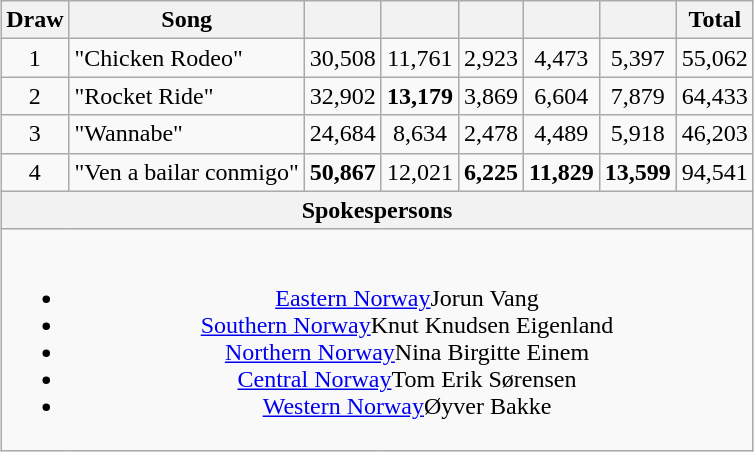<table class="wikitable collapsible" style="margin: 1em auto 1em auto; text-align:center;">
<tr>
<th>Draw</th>
<th>Song</th>
<th><abbr></abbr></th>
<th><abbr></abbr></th>
<th><abbr></abbr></th>
<th><abbr></abbr></th>
<th><abbr></abbr></th>
<th>Total</th>
</tr>
<tr>
<td>1</td>
<td style="text-align:left;">"Chicken Rodeo"</td>
<td>30,508</td>
<td>11,761</td>
<td>2,923</td>
<td>4,473</td>
<td>5,397</td>
<td>55,062</td>
</tr>
<tr>
<td>2</td>
<td style="text-align:left;">"Rocket Ride"</td>
<td>32,902</td>
<td><strong>13,179</strong></td>
<td>3,869</td>
<td>6,604</td>
<td>7,879</td>
<td>64,433</td>
</tr>
<tr>
<td>3</td>
<td style="text-align:left;">"Wannabe"</td>
<td>24,684</td>
<td>8,634</td>
<td>2,478</td>
<td>4,489</td>
<td>5,918</td>
<td>46,203</td>
</tr>
<tr>
<td>4</td>
<td style="text-align:left;">"Ven a bailar conmigo"</td>
<td><strong>50,867</strong></td>
<td>12,021</td>
<td><strong>6,225</strong></td>
<td><strong>11,829</strong></td>
<td><strong>13,599</strong></td>
<td>94,541</td>
</tr>
<tr>
<th colspan="8">Spokespersons</th>
</tr>
<tr>
<td colspan="8"><br><ul><li><a href='#'>Eastern Norway</a>Jorun Vang</li><li><a href='#'>Southern Norway</a>Knut Knudsen Eigenland</li><li><a href='#'>Northern Norway</a>Nina Birgitte Einem</li><li><a href='#'>Central Norway</a>Tom Erik Sørensen</li><li><a href='#'>Western Norway</a>Øyver Bakke</li></ul></td>
</tr>
</table>
